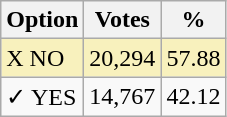<table class="wikitable">
<tr>
<th>Option</th>
<th>Votes</th>
<th>%</th>
</tr>
<tr>
<td style=background:#f8f1bd>X NO</td>
<td style=background:#f8f1bd>20,294</td>
<td style=background:#f8f1bd>57.88</td>
</tr>
<tr>
<td>✓ YES</td>
<td>14,767</td>
<td>42.12</td>
</tr>
</table>
